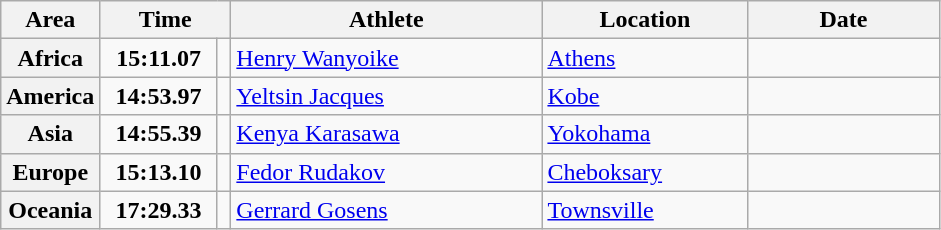<table class="wikitable">
<tr>
<th width="45">Area</th>
<th width="80" colspan="2">Time</th>
<th width="200">Athlete</th>
<th width="130">Location</th>
<th width="120">Date</th>
</tr>
<tr>
<th>Africa</th>
<td align="center"><strong>15:11.07</strong></td>
<td align="center"><strong></strong></td>
<td> <a href='#'>Henry Wanyoike</a></td>
<td> <a href='#'>Athens</a></td>
<td align="right"></td>
</tr>
<tr>
<th>America</th>
<td align="center"><strong>14:53.97</strong></td>
<td align="center"><strong></strong></td>
<td> <a href='#'>Yeltsin Jacques</a></td>
<td> <a href='#'>Kobe</a></td>
<td align="right"></td>
</tr>
<tr>
<th>Asia</th>
<td align="center"><strong>14:55.39</strong></td>
<td align="center"></td>
<td> <a href='#'>Kenya Karasawa</a></td>
<td> <a href='#'>Yokohama</a></td>
<td align="right"></td>
</tr>
<tr>
<th>Europe</th>
<td align="center"><strong>15:13.10</strong></td>
<td align="center"></td>
<td> <a href='#'>Fedor Rudakov</a></td>
<td> <a href='#'>Cheboksary</a></td>
<td align="right"></td>
</tr>
<tr>
<th>Oceania</th>
<td align="center"><strong>17:29.33</strong></td>
<td align="center"></td>
<td> <a href='#'>Gerrard Gosens</a></td>
<td> <a href='#'>Townsville</a></td>
<td align="right"></td>
</tr>
</table>
